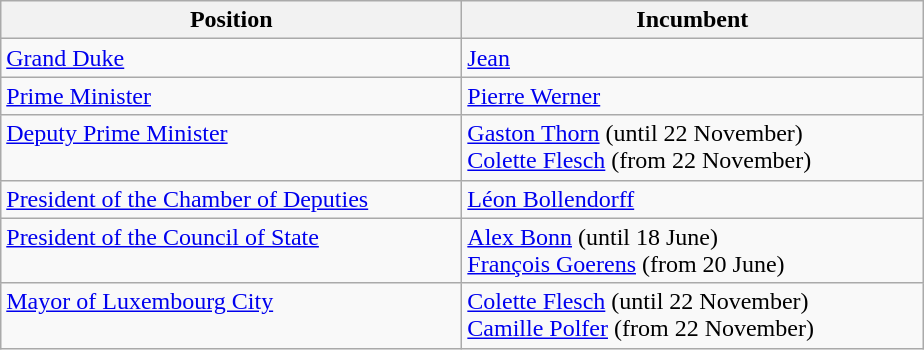<table class="wikitable">
<tr>
<th width="300">Position</th>
<th width="300">Incumbent</th>
</tr>
<tr>
<td><a href='#'>Grand Duke</a></td>
<td><a href='#'>Jean</a></td>
</tr>
<tr>
<td><a href='#'>Prime Minister</a></td>
<td><a href='#'>Pierre Werner</a></td>
</tr>
<tr>
<td><a href='#'>Deputy Prime Minister</a> <br> <br></td>
<td><a href='#'>Gaston Thorn</a> (until 22 November) <br> <a href='#'>Colette Flesch</a> (from 22 November)</td>
</tr>
<tr>
<td><a href='#'>President of the Chamber of Deputies</a></td>
<td><a href='#'>Léon Bollendorff</a></td>
</tr>
<tr>
<td><a href='#'>President of the Council of State</a> <br> <br></td>
<td><a href='#'>Alex Bonn</a> (until 18 June) <br> <a href='#'>François Goerens</a> (from 20 June)</td>
</tr>
<tr>
<td><a href='#'>Mayor of Luxembourg City</a> <br> <br></td>
<td><a href='#'>Colette Flesch</a> (until 22 November) <br> <a href='#'>Camille Polfer</a> (from 22 November)</td>
</tr>
</table>
